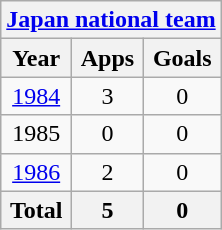<table class="wikitable" style="text-align:center">
<tr>
<th colspan=3><a href='#'>Japan national team</a></th>
</tr>
<tr>
<th>Year</th>
<th>Apps</th>
<th>Goals</th>
</tr>
<tr>
<td><a href='#'>1984</a></td>
<td>3</td>
<td>0</td>
</tr>
<tr>
<td>1985</td>
<td>0</td>
<td>0</td>
</tr>
<tr>
<td><a href='#'>1986</a></td>
<td>2</td>
<td>0</td>
</tr>
<tr>
<th>Total</th>
<th>5</th>
<th>0</th>
</tr>
</table>
